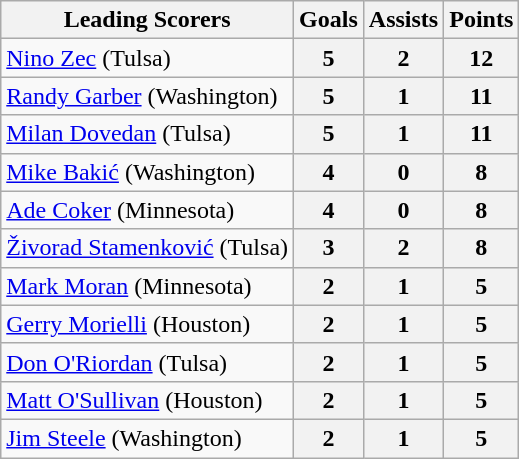<table class="wikitable">
<tr>
<th>Leading Scorers</th>
<th>Goals</th>
<th>Assists</th>
<th>Points</th>
</tr>
<tr>
<td><a href='#'>Nino Zec</a> (Tulsa)</td>
<th>5</th>
<th>2</th>
<th>12</th>
</tr>
<tr>
<td><a href='#'>Randy Garber</a> (Washington)</td>
<th>5</th>
<th>1</th>
<th>11</th>
</tr>
<tr>
<td><a href='#'>Milan Dovedan</a> (Tulsa)</td>
<th>5</th>
<th>1</th>
<th>11</th>
</tr>
<tr>
<td><a href='#'>Mike Bakić</a> (Washington)</td>
<th>4</th>
<th>0</th>
<th>8</th>
</tr>
<tr>
<td><a href='#'>Ade Coker</a> (Minnesota)</td>
<th>4</th>
<th>0</th>
<th>8</th>
</tr>
<tr>
<td><a href='#'>Živorad Stamenković</a> (Tulsa)</td>
<th>3</th>
<th>2</th>
<th>8</th>
</tr>
<tr>
<td><a href='#'>Mark Moran</a> (Minnesota)</td>
<th>2</th>
<th>1</th>
<th>5</th>
</tr>
<tr>
<td><a href='#'>Gerry Morielli</a> (Houston)</td>
<th>2</th>
<th>1</th>
<th>5</th>
</tr>
<tr>
<td><a href='#'>Don O'Riordan</a> (Tulsa)</td>
<th>2</th>
<th>1</th>
<th>5</th>
</tr>
<tr>
<td><a href='#'>Matt O'Sullivan</a> (Houston)</td>
<th>2</th>
<th>1</th>
<th>5</th>
</tr>
<tr>
<td><a href='#'>Jim Steele</a> (Washington)</td>
<th>2</th>
<th>1</th>
<th>5</th>
</tr>
</table>
